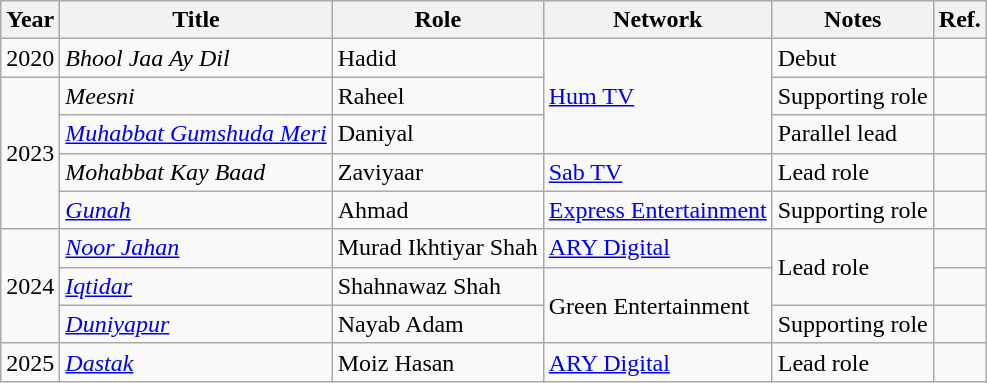<table class="wikitable sortable">
<tr>
<th>Year</th>
<th>Title</th>
<th>Role</th>
<th>Network</th>
<th class="unsortable">Notes</th>
<th class="unsortable">Ref.</th>
</tr>
<tr>
<td>2020</td>
<td><em>Bhool Jaa Ay Dil</em></td>
<td>Hadid</td>
<td rowspan="3"><a href='#'>Hum TV</a></td>
<td>Debut</td>
<td></td>
</tr>
<tr>
<td rowspan="4">2023</td>
<td><em>Meesni</em></td>
<td>Raheel</td>
<td>Supporting role</td>
<td></td>
</tr>
<tr>
<td><em><a href='#'>Muhabbat Gumshuda Meri</a></em></td>
<td>Daniyal</td>
<td>Parallel lead</td>
<td></td>
</tr>
<tr>
<td><em>Mohabbat Kay Baad</em></td>
<td>Zaviyaar</td>
<td><a href='#'>Sab TV</a></td>
<td>Lead role</td>
<td></td>
</tr>
<tr>
<td><em><a href='#'>Gunah</a></em></td>
<td>Ahmad</td>
<td><a href='#'>Express Entertainment</a></td>
<td>Supporting role</td>
<td></td>
</tr>
<tr>
<td rowspan="3">2024</td>
<td><em><a href='#'>Noor Jahan</a></em></td>
<td>Murad Ikhtiyar Shah</td>
<td><a href='#'>ARY Digital</a></td>
<td rowspan="2">Lead role</td>
<td></td>
</tr>
<tr>
<td><em><a href='#'>Iqtidar</a></em></td>
<td>Shahnawaz Shah</td>
<td rowspan="2">Green Entertainment</td>
<td></td>
</tr>
<tr>
<td><em><a href='#'>Duniyapur</a></em></td>
<td>Nayab Adam</td>
<td>Supporting role</td>
<td></td>
</tr>
<tr>
<td>2025</td>
<td><em><a href='#'>Dastak</a></em></td>
<td>Moiz Hasan</td>
<td><a href='#'>ARY Digital</a></td>
<td>Lead role</td>
<td></td>
</tr>
</table>
